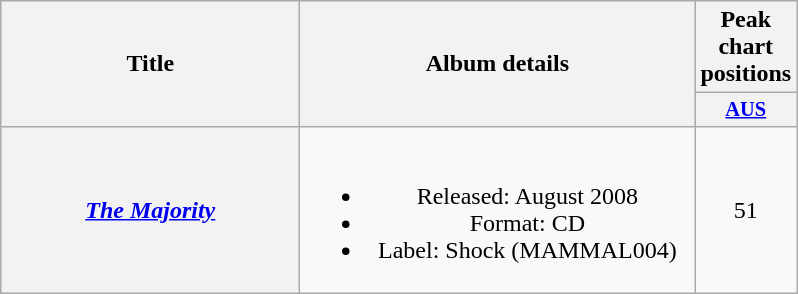<table class="wikitable plainrowheaders" style="text-align:center;" border="1">
<tr>
<th scope="col" rowspan="2" style="width:12em;">Title</th>
<th scope="col" rowspan="2" style="width:16em;">Album details</th>
<th scope="col" colspan="1">Peak chart<br>positions</th>
</tr>
<tr>
<th scope="col" style="width:3em; font-size:85%"><a href='#'>AUS</a><br></th>
</tr>
<tr>
<th scope="row"><em><a href='#'>The Majority</a></em></th>
<td><br><ul><li>Released: August 2008</li><li>Format: CD</li><li>Label: Shock (MAMMAL004)</li></ul></td>
<td>51</td>
</tr>
</table>
